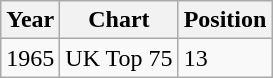<table class="wikitable">
<tr>
<th>Year</th>
<th>Chart</th>
<th>Position</th>
</tr>
<tr>
<td>1965</td>
<td>UK Top 75</td>
<td>13</td>
</tr>
</table>
